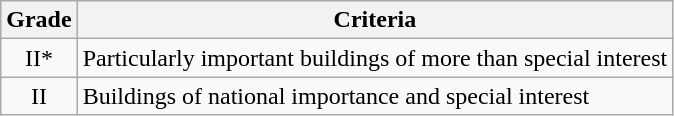<table class="wikitable">
<tr>
<th>Grade</th>
<th>Criteria</th>
</tr>
<tr>
<td align="center" >II*</td>
<td>Particularly important buildings of more than special interest</td>
</tr>
<tr>
<td align="center" >II</td>
<td>Buildings of national importance and special interest</td>
</tr>
</table>
